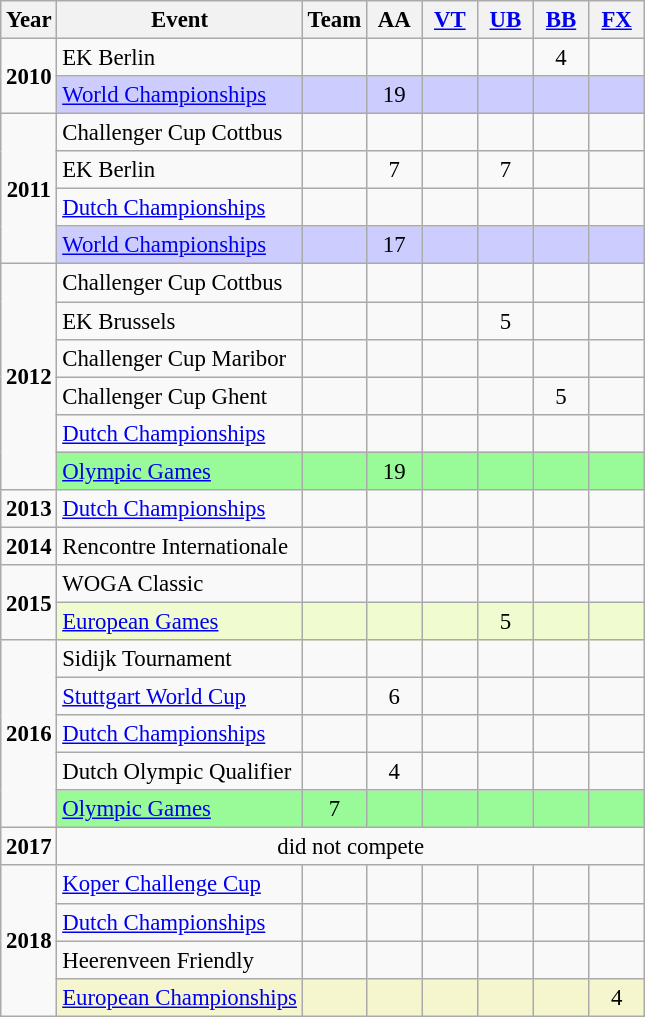<table class="wikitable" style="text-align:center; font-size:95%;">
<tr>
<th align=center>Year</th>
<th align=center>Event</th>
<th style="width:30px;">Team</th>
<th style="width:30px;">AA</th>
<th style="width:30px;"><a href='#'>VT</a></th>
<th style="width:30px;"><a href='#'>UB</a></th>
<th style="width:30px;"><a href='#'>BB</a></th>
<th style="width:30px;"><a href='#'>FX</a></th>
</tr>
<tr>
<td rowspan="2"><strong>2010</strong></td>
<td align=left>EK Berlin</td>
<td></td>
<td></td>
<td></td>
<td></td>
<td>4</td>
<td></td>
</tr>
<tr style="background:#ccf;">
<td align=left><a href='#'>World Championships</a></td>
<td></td>
<td>19</td>
<td></td>
<td></td>
<td></td>
<td></td>
</tr>
<tr>
<td rowspan="4"><strong>2011</strong></td>
<td align=left>Challenger Cup Cottbus</td>
<td></td>
<td></td>
<td></td>
<td></td>
<td></td>
<td></td>
</tr>
<tr>
<td align=left>EK Berlin</td>
<td></td>
<td>7</td>
<td></td>
<td>7</td>
<td></td>
<td></td>
</tr>
<tr>
<td align=left><a href='#'>Dutch Championships</a></td>
<td></td>
<td></td>
<td></td>
<td></td>
<td></td>
<td></td>
</tr>
<tr style="background:#ccf;">
<td align=left><a href='#'>World Championships</a></td>
<td></td>
<td>17</td>
<td></td>
<td></td>
<td></td>
<td></td>
</tr>
<tr>
<td rowspan="6"><strong>2012</strong></td>
<td align=left>Challenger Cup Cottbus</td>
<td></td>
<td></td>
<td></td>
<td></td>
<td></td>
<td></td>
</tr>
<tr>
<td align=left>EK Brussels</td>
<td></td>
<td></td>
<td></td>
<td>5</td>
<td></td>
<td></td>
</tr>
<tr>
<td align=left>Challenger Cup Maribor</td>
<td></td>
<td></td>
<td></td>
<td></td>
<td></td>
<td></td>
</tr>
<tr>
<td align=left>Challenger Cup Ghent</td>
<td></td>
<td></td>
<td></td>
<td></td>
<td>5</td>
<td></td>
</tr>
<tr>
<td align=left><a href='#'>Dutch Championships</a></td>
<td></td>
<td></td>
<td></td>
<td></td>
<td></td>
<td></td>
</tr>
<tr style="background:#98fb98;">
<td align=left><a href='#'>Olympic Games</a></td>
<td></td>
<td>19</td>
<td></td>
<td></td>
<td></td>
<td></td>
</tr>
<tr>
<td rowspan="1"><strong>2013</strong></td>
<td align=left><a href='#'>Dutch Championships</a></td>
<td></td>
<td></td>
<td></td>
<td></td>
<td></td>
<td></td>
</tr>
<tr>
<td rowspan="1"><strong>2014</strong></td>
<td align=left>Rencontre Internationale</td>
<td></td>
<td></td>
<td></td>
<td></td>
<td></td>
<td></td>
</tr>
<tr>
<td rowspan="2"><strong>2015</strong></td>
<td align=left>WOGA Classic</td>
<td></td>
<td></td>
<td></td>
<td></td>
<td></td>
<td></td>
</tr>
<tr bgcolor=#f0fccf>
<td align=left><a href='#'>European Games</a></td>
<td></td>
<td></td>
<td></td>
<td>5</td>
<td></td>
<td></td>
</tr>
<tr>
<td rowspan="5"><strong>2016</strong></td>
<td align=left>Sidijk Tournament</td>
<td></td>
<td></td>
<td></td>
<td></td>
<td></td>
<td></td>
</tr>
<tr>
<td align=left><a href='#'>Stuttgart World Cup</a></td>
<td></td>
<td>6</td>
<td></td>
<td></td>
<td></td>
<td></td>
</tr>
<tr>
<td align=left><a href='#'>Dutch Championships</a></td>
<td></td>
<td></td>
<td></td>
<td></td>
<td></td>
<td></td>
</tr>
<tr>
<td align=left>Dutch Olympic Qualifier</td>
<td></td>
<td>4</td>
<td></td>
<td></td>
<td></td>
<td></td>
</tr>
<tr style="background:#98fb98;">
<td align=left><a href='#'>Olympic Games</a></td>
<td>7</td>
<td></td>
<td></td>
<td></td>
<td></td>
<td></td>
</tr>
<tr>
<td rowspan="1"><strong>2017</strong></td>
<td colspan=7>did not compete</td>
</tr>
<tr>
<td rowspan="4"><strong>2018</strong></td>
<td align=left><a href='#'>Koper Challenge Cup</a></td>
<td></td>
<td></td>
<td></td>
<td></td>
<td></td>
<td></td>
</tr>
<tr>
<td align=left><a href='#'>Dutch Championships</a></td>
<td></td>
<td></td>
<td></td>
<td></td>
<td></td>
<td></td>
</tr>
<tr>
<td align=left>Heerenveen Friendly</td>
<td></td>
<td></td>
<td></td>
<td></td>
<td></td>
<td></td>
</tr>
<tr bgcolor=#F5F6CE>
<td align=left><a href='#'>European Championships</a></td>
<td></td>
<td></td>
<td></td>
<td></td>
<td></td>
<td>4</td>
</tr>
</table>
